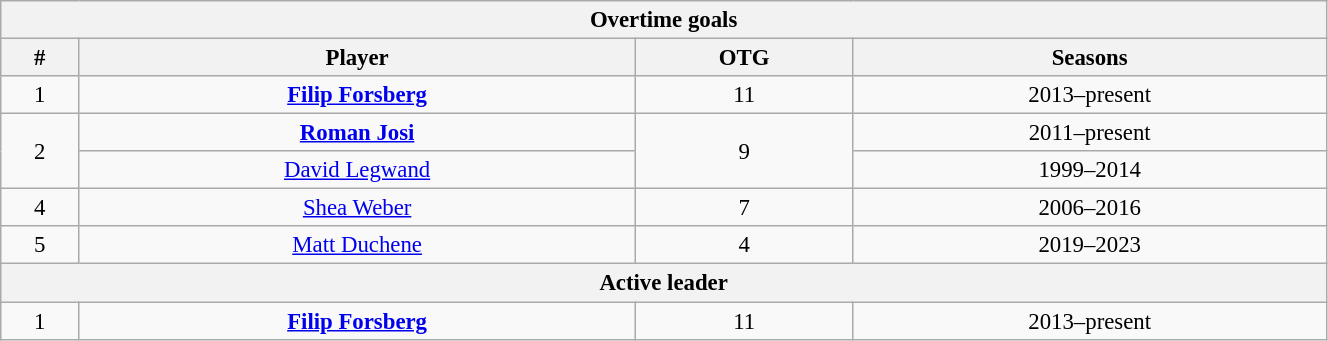<table class="wikitable" style="text-align: center; font-size: 95%" width="70%">
<tr>
<th colspan="4">Overtime goals</th>
</tr>
<tr>
<th>#</th>
<th>Player</th>
<th>OTG</th>
<th>Seasons</th>
</tr>
<tr>
<td>1</td>
<td><strong><a href='#'>Filip Forsberg</a></strong></td>
<td>11</td>
<td>2013–present</td>
</tr>
<tr>
<td rowspan="2">2</td>
<td><strong><a href='#'>Roman Josi</a></strong></td>
<td rowspan="2">9</td>
<td>2011–present</td>
</tr>
<tr>
<td><a href='#'>David Legwand</a></td>
<td>1999–2014</td>
</tr>
<tr>
<td>4</td>
<td><a href='#'>Shea Weber</a></td>
<td>7</td>
<td>2006–2016</td>
</tr>
<tr>
<td>5</td>
<td><a href='#'>Matt Duchene</a></td>
<td>4</td>
<td>2019–2023</td>
</tr>
<tr>
<th colspan="4">Active leader</th>
</tr>
<tr>
<td>1</td>
<td><strong><a href='#'>Filip Forsberg</a></strong></td>
<td>11</td>
<td>2013–present</td>
</tr>
</table>
